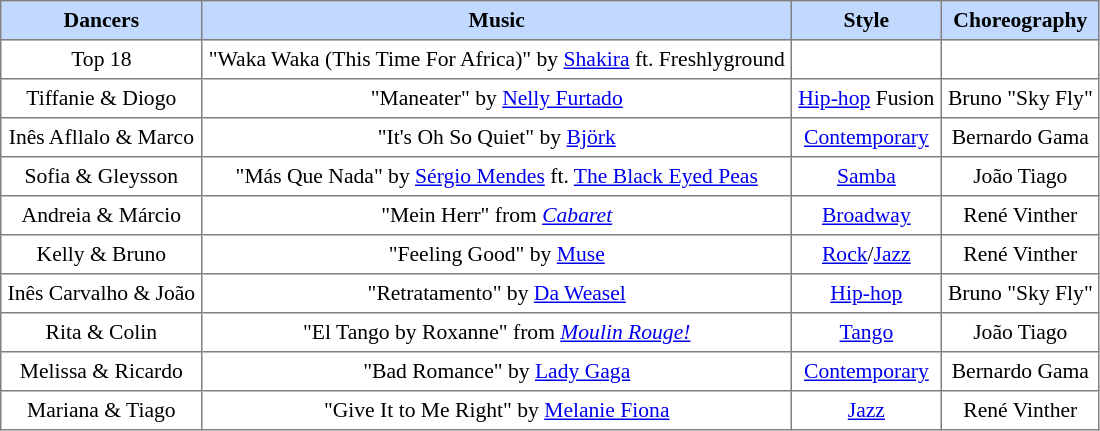<table border="1" cellpadding="4" cellspacing="0" style="text-align:center; font-size:90%; border-collapse:collapse">
<tr style="background:#C1D8FF;">
<th>Dancers</th>
<th>Music</th>
<th>Style</th>
<th>Choreography</th>
</tr>
<tr>
<td>Top 18</td>
<td>"Waka Waka (This Time For Africa)" by <a href='#'>Shakira</a> ft. Freshlyground</td>
<td></td>
<td></td>
</tr>
<tr>
<td>Tiffanie & Diogo</td>
<td>"Maneater" by <a href='#'>Nelly Furtado</a></td>
<td><a href='#'>Hip-hop</a> Fusion</td>
<td>Bruno "Sky Fly"</td>
</tr>
<tr>
<td>Inês Afllalo & Marco</td>
<td>"It's Oh So Quiet" by <a href='#'>Björk</a></td>
<td><a href='#'>Contemporary</a></td>
<td>Bernardo Gama</td>
</tr>
<tr>
<td>Sofia & Gleysson</td>
<td>"Más Que Nada" by <a href='#'>Sérgio Mendes</a> ft. <a href='#'>The Black Eyed Peas</a></td>
<td><a href='#'>Samba</a></td>
<td>João Tiago</td>
</tr>
<tr>
<td>Andreia & Márcio</td>
<td>"Mein Herr" from <em><a href='#'>Cabaret</a></em></td>
<td><a href='#'>Broadway</a></td>
<td>René Vinther</td>
</tr>
<tr>
<td>Kelly & Bruno</td>
<td>"Feeling Good" by <a href='#'>Muse</a></td>
<td><a href='#'>Rock</a>/<a href='#'>Jazz</a></td>
<td>René Vinther</td>
</tr>
<tr>
<td>Inês Carvalho & João</td>
<td>"Retratamento" by <a href='#'>Da Weasel</a></td>
<td><a href='#'>Hip-hop</a></td>
<td>Bruno "Sky Fly"</td>
</tr>
<tr>
<td>Rita & Colin</td>
<td>"El Tango by Roxanne" from <em><a href='#'>Moulin Rouge!</a></em></td>
<td><a href='#'>Tango</a></td>
<td>João Tiago</td>
</tr>
<tr>
<td>Melissa & Ricardo</td>
<td>"Bad Romance" by <a href='#'>Lady Gaga</a></td>
<td><a href='#'>Contemporary</a></td>
<td>Bernardo Gama</td>
</tr>
<tr>
<td>Mariana & Tiago</td>
<td>"Give It to Me Right" by <a href='#'>Melanie Fiona</a></td>
<td><a href='#'>Jazz</a></td>
<td>René Vinther</td>
</tr>
</table>
